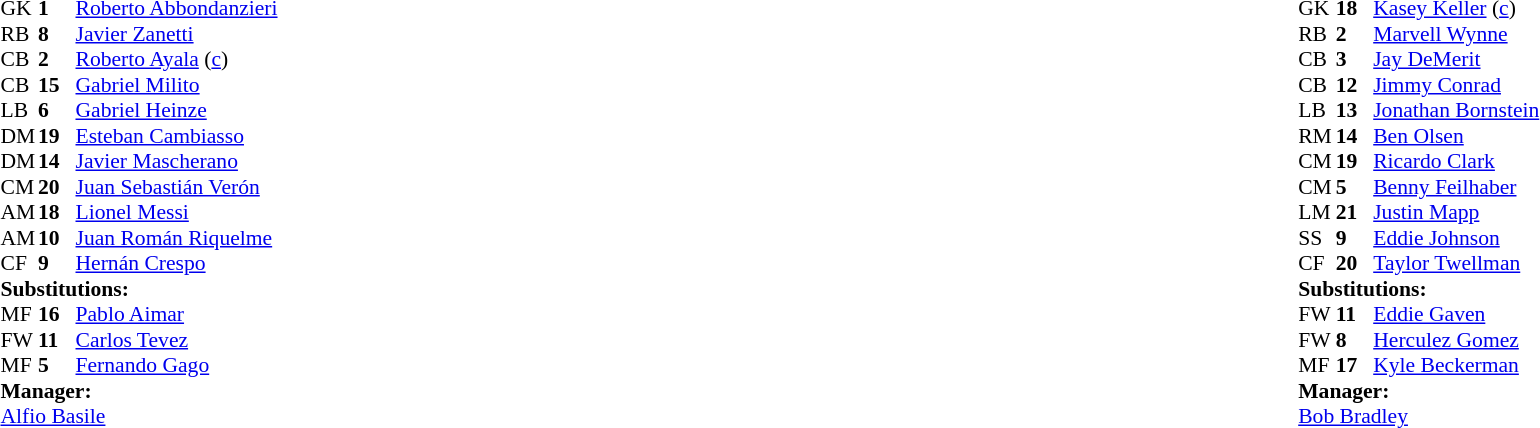<table width="100%">
<tr>
<td valign="top" width="50%"><br><table style="font-size: 90%" cellspacing="0" cellpadding="0">
<tr>
<th width=25></th>
<th width=25></th>
</tr>
<tr>
<td>GK</td>
<td><strong>1</strong></td>
<td><a href='#'>Roberto Abbondanzieri</a></td>
</tr>
<tr>
<td>RB</td>
<td><strong>8</strong></td>
<td><a href='#'>Javier Zanetti</a></td>
</tr>
<tr>
<td>CB</td>
<td><strong>2</strong></td>
<td><a href='#'>Roberto Ayala</a> (<a href='#'>c</a>)</td>
</tr>
<tr>
<td>CB</td>
<td><strong>15</strong></td>
<td><a href='#'>Gabriel Milito</a></td>
<td></td>
</tr>
<tr>
<td>LB</td>
<td><strong>6</strong></td>
<td><a href='#'>Gabriel Heinze</a></td>
</tr>
<tr>
<td>DM</td>
<td><strong>19</strong></td>
<td><a href='#'>Esteban Cambiasso</a></td>
<td></td>
<td></td>
</tr>
<tr>
<td>DM</td>
<td><strong>14</strong></td>
<td><a href='#'>Javier Mascherano</a></td>
</tr>
<tr>
<td>CM</td>
<td><strong>20</strong></td>
<td><a href='#'>Juan Sebastián Verón</a></td>
<td></td>
<td></td>
</tr>
<tr>
<td>AM</td>
<td><strong>18</strong></td>
<td><a href='#'>Lionel Messi</a></td>
<td></td>
<td></td>
</tr>
<tr>
<td>AM</td>
<td><strong>10</strong></td>
<td><a href='#'>Juan Román Riquelme</a></td>
</tr>
<tr>
<td>CF</td>
<td><strong>9</strong></td>
<td><a href='#'>Hernán Crespo</a></td>
</tr>
<tr>
<td colspan=3><strong>Substitutions:</strong></td>
</tr>
<tr>
<td>MF</td>
<td><strong>16</strong></td>
<td><a href='#'>Pablo Aimar</a></td>
<td></td>
<td></td>
</tr>
<tr>
<td>FW</td>
<td><strong>11</strong></td>
<td><a href='#'>Carlos Tevez</a></td>
<td></td>
<td></td>
</tr>
<tr>
<td>MF</td>
<td><strong>5</strong></td>
<td><a href='#'>Fernando Gago</a></td>
<td></td>
<td></td>
</tr>
<tr>
<td colspan=3><strong>Manager:</strong></td>
</tr>
<tr>
<td colspan="4"><a href='#'>Alfio Basile</a></td>
</tr>
</table>
</td>
<td valign="top"></td>
<td valign="top" width="50%"><br><table style="font-size: 90%" cellspacing="0" cellpadding="0" align="center">
<tr>
<th width=25></th>
<th width=25></th>
</tr>
<tr>
<td>GK</td>
<td><strong>18</strong></td>
<td><a href='#'>Kasey Keller</a> (<a href='#'>c</a>)</td>
</tr>
<tr>
<td>RB</td>
<td><strong>2</strong></td>
<td><a href='#'>Marvell Wynne</a></td>
</tr>
<tr>
<td>CB</td>
<td><strong>3</strong></td>
<td><a href='#'>Jay DeMerit</a></td>
</tr>
<tr>
<td>CB</td>
<td><strong>12</strong></td>
<td><a href='#'>Jimmy Conrad</a></td>
</tr>
<tr>
<td>LB</td>
<td><strong>13</strong></td>
<td><a href='#'>Jonathan Bornstein</a></td>
<td></td>
</tr>
<tr>
<td>RM</td>
<td><strong>14</strong></td>
<td><a href='#'>Ben Olsen</a></td>
<td></td>
<td></td>
</tr>
<tr>
<td>CM</td>
<td><strong>19</strong></td>
<td><a href='#'>Ricardo Clark</a></td>
<td></td>
<td></td>
</tr>
<tr>
<td>CM</td>
<td><strong>5</strong></td>
<td><a href='#'>Benny Feilhaber</a></td>
</tr>
<tr>
<td>LM</td>
<td><strong>21</strong></td>
<td><a href='#'>Justin Mapp</a></td>
</tr>
<tr>
<td>SS</td>
<td><strong>9</strong></td>
<td><a href='#'>Eddie Johnson</a></td>
</tr>
<tr>
<td>CF</td>
<td><strong>20</strong></td>
<td><a href='#'>Taylor Twellman</a></td>
<td></td>
<td></td>
</tr>
<tr>
<td colspan=3><strong>Substitutions:</strong></td>
</tr>
<tr>
<td>FW</td>
<td><strong>11</strong></td>
<td><a href='#'>Eddie Gaven</a></td>
<td></td>
<td></td>
</tr>
<tr>
<td>FW</td>
<td><strong>8</strong></td>
<td><a href='#'>Herculez Gomez</a></td>
<td></td>
<td></td>
</tr>
<tr>
<td>MF</td>
<td><strong>17</strong></td>
<td><a href='#'>Kyle Beckerman</a></td>
<td></td>
<td></td>
</tr>
<tr>
<td colspan=3><strong>Manager:</strong></td>
</tr>
<tr>
<td colspan="4"><a href='#'>Bob Bradley</a></td>
</tr>
</table>
</td>
</tr>
</table>
